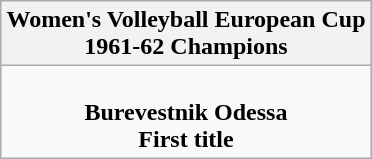<table class=wikitable style="text-align:center; margin:auto">
<tr>
<th>Women's Volleyball European Cup<br> 1961-62 Champions</th>
</tr>
<tr>
<td> <br>  <strong>Burevestnik Odessa</strong> <br> <strong>First title</strong></td>
</tr>
</table>
